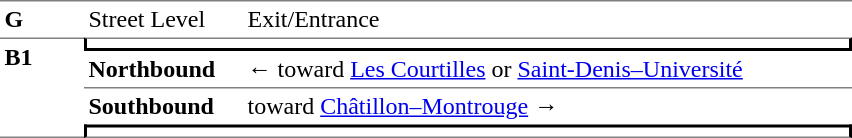<table border=0 cellspacing=0 cellpadding=3>
<tr>
<td style="border-top:solid 1px gray;" width=50 valign=top><strong>G</strong></td>
<td style="border-top:solid 1px gray;" width=100 valign=top>Street Level</td>
<td style="border-top:solid 1px gray;" width=400 valign=top>Exit/Entrance</td>
</tr>
<tr>
<td style="border-top:solid 1px gray;border-bottom:solid 1px gray;" width=50 rowspan=4 valign=top><strong>B1</strong></td>
<td style="border-top:solid 1px gray;border-right:solid 2px black;border-left:solid 2px black;border-bottom:solid 2px black;text-align:center;" colspan=2></td>
</tr>
<tr>
<td style="border-bottom:solid 1px gray;" width=100><strong>Northbound</strong></td>
<td style="border-bottom:solid 1px gray;" width=390>←   toward <a href='#'>Les Courtilles</a> or <a href='#'>Saint-Denis–Université</a> </td>
</tr>
<tr>
<td><strong>Southbound</strong></td>
<td>   toward <a href='#'>Châtillon–Montrouge</a>  →</td>
</tr>
<tr>
<td style="border-top:solid 2px black;border-right:solid 2px black;border-left:solid 2px black;border-bottom:solid 1px gray;text-align:center;" colspan=2></td>
</tr>
</table>
